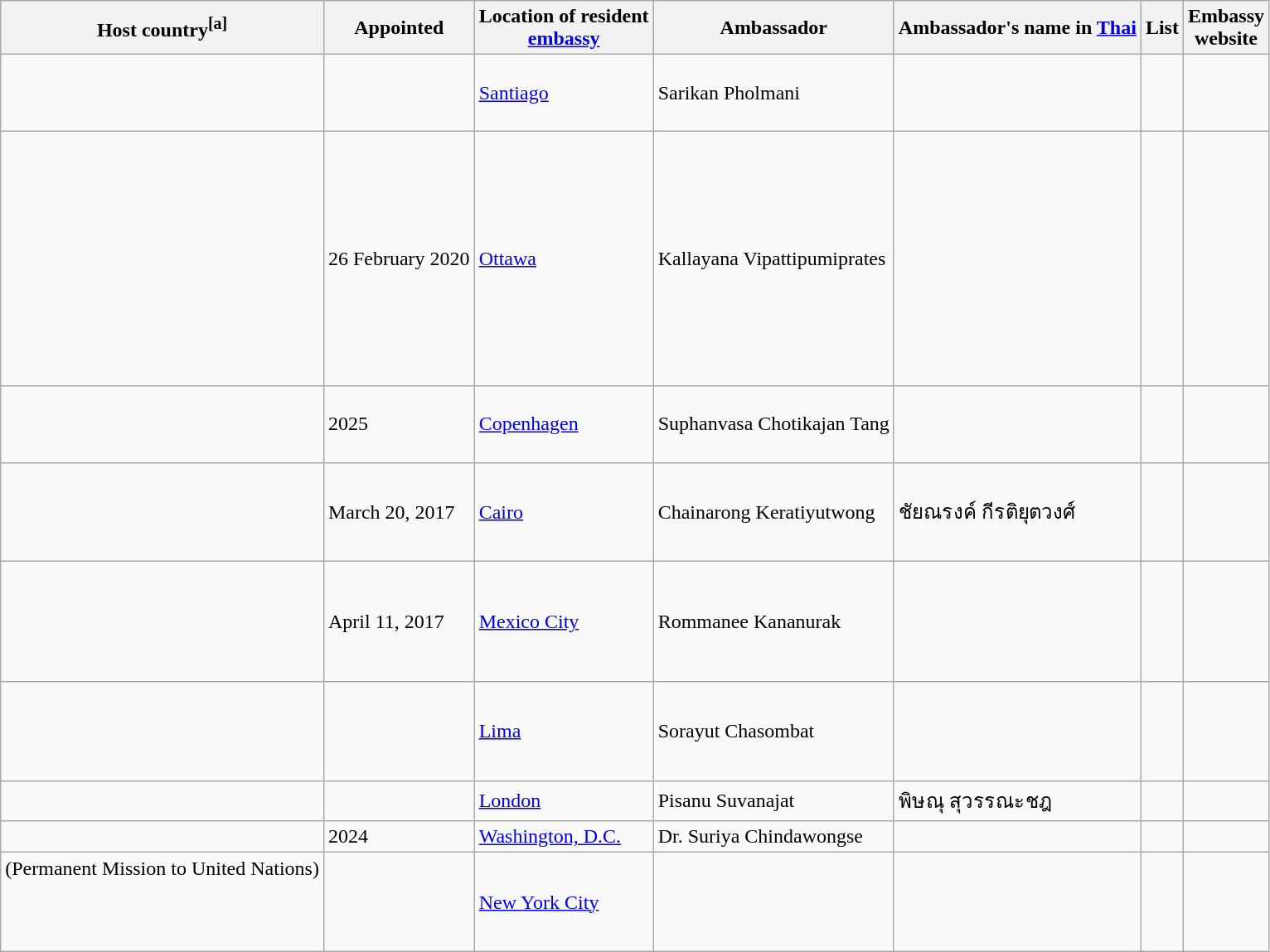<table class="wikitable sortable">
<tr>
<th>Host country<sup>[a]</sup></th>
<th>Appointed</th>
<th>Location of resident<br><a href='#'>embassy</a></th>
<th>Ambassador</th>
<th>Ambassador's name in <a href='#'>Thai</a></th>
<th>List</th>
<th>Embassy<br>website</th>
</tr>
<tr>
<td><strong></strong><br><br><br></td>
<td></td>
<td><a href='#'>Santiago</a></td>
<td>Sarikan Pholmani</td>
<td></td>
<td></td>
<td></td>
</tr>
<tr>
<td><strong></strong><br><br><br><br><br><br><br><br><br><br><br></td>
<td>26 February 2020</td>
<td><a href='#'>Ottawa</a></td>
<td>Kallayana Vipattipumiprates</td>
<td></td>
<td></td>
<td></td>
</tr>
<tr>
<td><strong></strong><br><em></em><br><br><em></em></td>
<td>2025</td>
<td><a href='#'>Copenhagen</a></td>
<td>Suphanvasa Chotikajan Tang</td>
<td></td>
<td></td>
<td></td>
</tr>
<tr>
<td><strong></strong><br><br><br><br></td>
<td>March 20, 2017</td>
<td><a href='#'>Cairo</a></td>
<td>Chainarong Keratiyutwong</td>
<td>ชัยณรงค์ กีรติยุตวงศ์</td>
<td></td>
<td></td>
</tr>
<tr>
<td><strong></strong><br><br><br><br><br></td>
<td>April 11, 2017</td>
<td><a href='#'>Mexico City</a></td>
<td>Rommanee Kananurak</td>
<td></td>
<td></td>
<td></td>
</tr>
<tr>
<td><strong></strong><br><br><br><br></td>
<td></td>
<td><a href='#'>Lima</a></td>
<td>Sorayut Chasombat</td>
<td></td>
<td></td>
<td></td>
</tr>
<tr>
<td><strong></strong><br></td>
<td></td>
<td><a href='#'>London</a></td>
<td>Pisanu Suvanajat</td>
<td>พิษณุ สุวรรณะชฎ</td>
<td></td>
<td></td>
</tr>
<tr>
<td><strong></strong></td>
<td>2024</td>
<td><a href='#'>Washington, D.C.</a></td>
<td>Dr. Suriya Chindawongse</td>
<td></td>
<td></td>
<td></td>
</tr>
<tr>
<td><strong></strong> (Permanent Mission to United Nations)<br><br><br><br></td>
<td></td>
<td><a href='#'>New York City</a></td>
<td></td>
<td></td>
<td></td>
<td></td>
</tr>
</table>
